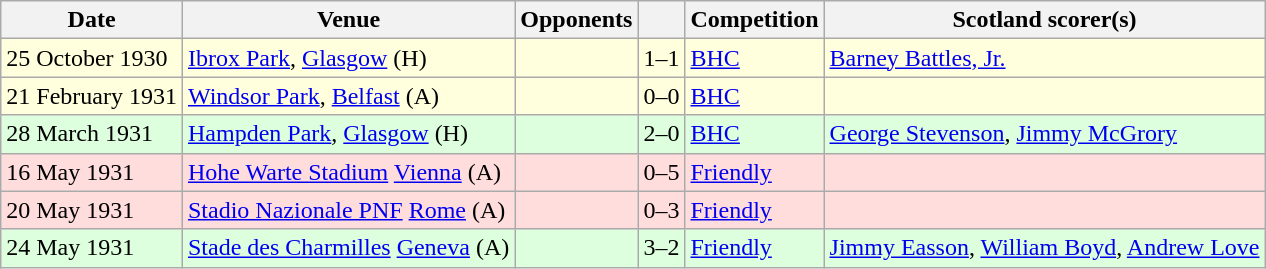<table class="wikitable">
<tr>
<th>Date</th>
<th>Venue</th>
<th>Opponents</th>
<th></th>
<th>Competition</th>
<th>Scotland scorer(s)</th>
</tr>
<tr bgcolor=#ffffdd>
<td>25 October 1930</td>
<td><a href='#'>Ibrox Park</a>, <a href='#'>Glasgow</a> (H)</td>
<td></td>
<td align=center>1–1</td>
<td><a href='#'>BHC</a></td>
<td><a href='#'>Barney Battles, Jr.</a></td>
</tr>
<tr bgcolor=#ffffdd>
<td>21 February 1931</td>
<td><a href='#'>Windsor Park</a>, <a href='#'>Belfast</a> (A)</td>
<td></td>
<td align=center>0–0</td>
<td><a href='#'>BHC</a></td>
<td></td>
</tr>
<tr bgcolor=#ddffdd>
<td>28 March 1931</td>
<td><a href='#'>Hampden Park</a>, <a href='#'>Glasgow</a> (H)</td>
<td></td>
<td align=center>2–0</td>
<td><a href='#'>BHC</a></td>
<td><a href='#'>George Stevenson</a>, <a href='#'>Jimmy McGrory</a></td>
</tr>
<tr bgcolor=#ffdddd>
<td>16 May 1931</td>
<td><a href='#'>Hohe Warte Stadium</a> <a href='#'>Vienna</a> (A)</td>
<td></td>
<td align=center>0–5</td>
<td><a href='#'>Friendly</a></td>
<td></td>
</tr>
<tr bgcolor=#ffdddd>
<td>20 May 1931</td>
<td><a href='#'>Stadio Nazionale PNF</a> <a href='#'>Rome</a> (A)</td>
<td></td>
<td align=center>0–3</td>
<td><a href='#'>Friendly</a></td>
<td></td>
</tr>
<tr bgcolor=#ddffdd>
<td>24 May 1931</td>
<td><a href='#'>Stade des Charmilles</a> <a href='#'>Geneva</a> (A)</td>
<td></td>
<td align=center>3–2</td>
<td><a href='#'>Friendly</a></td>
<td><a href='#'>Jimmy Easson</a>, <a href='#'>William Boyd</a>, <a href='#'>Andrew Love</a></td>
</tr>
</table>
